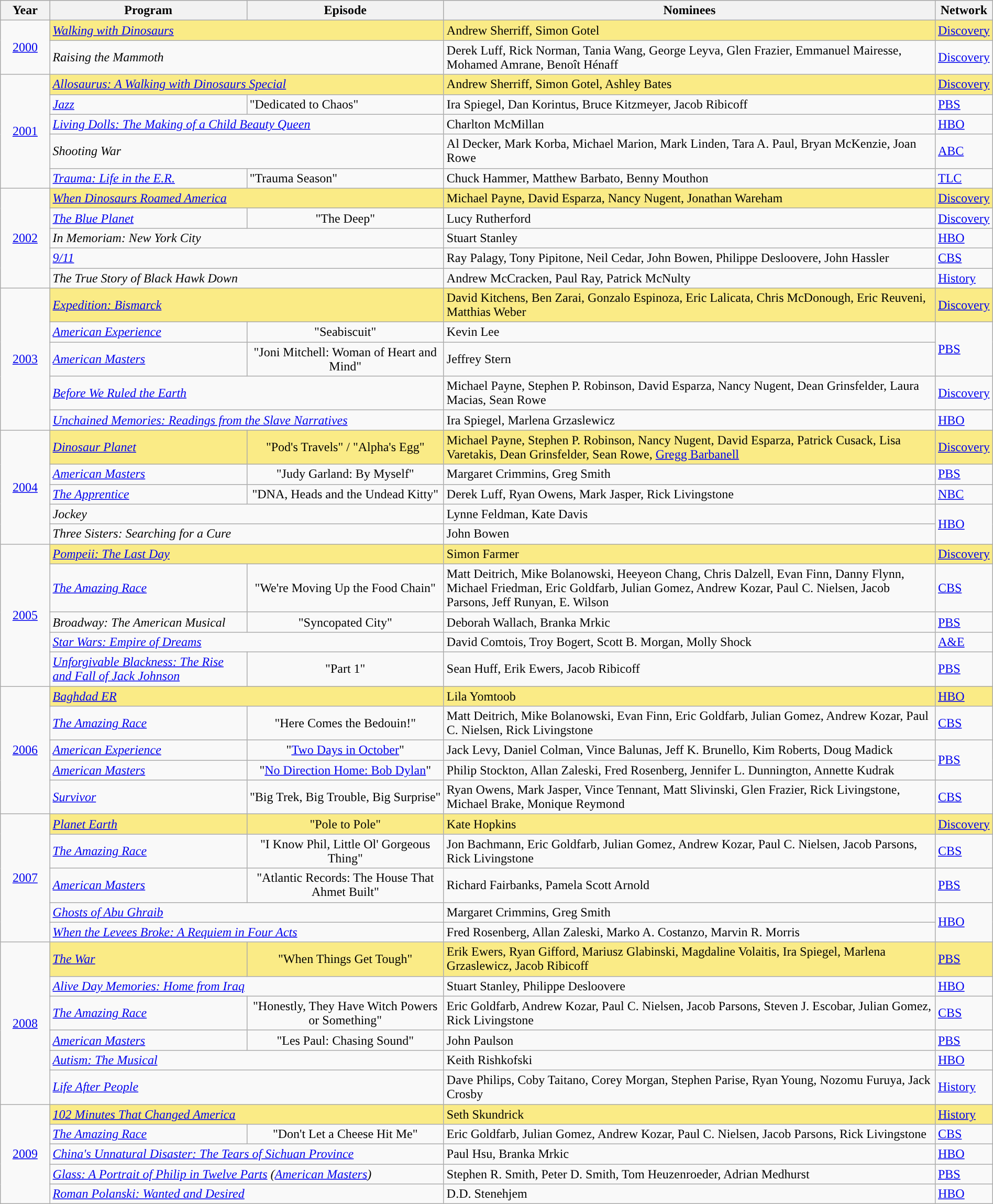<table class="wikitable" style="width:100%">
<tr style="background:#bebebe;">
<th style="width:5%;">Year</th>
<th style="width:20%;">Program</th>
<th style="width:20%;">Episode</th>
<th style="width:50%;">Nominees</th>
<th style="width:5%;">Network</th>
</tr>
<tr>
<td rowspan=2 style="text-align:center;"><a href='#'>2000</a><br></td>
<td style="background:#FAEB86;" colspan=2><em><a href='#'>Walking with Dinosaurs</a></em></td>
<td style="background:#FAEB86;">Andrew Sherriff, Simon Gotel</td>
<td style="background:#FAEB86;"><a href='#'>Discovery</a></td>
</tr>
<tr>
<td colspan=2><em>Raising the Mammoth</em></td>
<td>Derek Luff, Rick Norman, Tania Wang, George Leyva, Glen Frazier, Emmanuel Mairesse, Mohamed Amrane, Benoît Hénaff</td>
<td><a href='#'>Discovery</a></td>
</tr>
<tr>
<td rowspan=5 style="text-align:center;"><a href='#'>2001</a><br></td>
<td style="background:#FAEB86;" colspan=2><em><a href='#'>Allosaurus: A Walking with Dinosaurs Special</a></em></td>
<td style="background:#FAEB86;">Andrew Sherriff, Simon Gotel, Ashley Bates</td>
<td style="background:#FAEB86;"><a href='#'>Discovery</a></td>
</tr>
<tr>
<td><em><a href='#'>Jazz</a></em></td>
<td>"Dedicated to Chaos"</td>
<td>Ira Spiegel, Dan Korintus, Bruce Kitzmeyer, Jacob Ribicoff</td>
<td><a href='#'>PBS</a></td>
</tr>
<tr>
<td colspan=2><em><a href='#'>Living Dolls: The Making of a Child Beauty Queen</a></em></td>
<td>Charlton McMillan</td>
<td><a href='#'>HBO</a></td>
</tr>
<tr>
<td colspan=2><em>Shooting War</em></td>
<td>Al Decker, Mark Korba, Michael Marion, Mark Linden, Tara A. Paul, Bryan McKenzie, Joan Rowe</td>
<td><a href='#'>ABC</a></td>
</tr>
<tr>
<td><em><a href='#'>Trauma: Life in the E.R.</a></em></td>
<td>"Trauma Season"</td>
<td>Chuck Hammer, Matthew Barbato, Benny Mouthon</td>
<td><a href='#'>TLC</a></td>
</tr>
<tr>
<td rowspan=5 style="text-align:center;"><a href='#'>2002</a><br></td>
<td style="background:#FAEB86;" colspan=2><em><a href='#'>When Dinosaurs Roamed America</a></em></td>
<td style="background:#FAEB86;">Michael Payne, David Esparza, Nancy Nugent, Jonathan Wareham</td>
<td style="background:#FAEB86;"><a href='#'>Discovery</a></td>
</tr>
<tr>
<td><em><a href='#'>The Blue Planet</a></em></td>
<td align=center>"The Deep"</td>
<td>Lucy Rutherford</td>
<td><a href='#'>Discovery</a></td>
</tr>
<tr>
<td colspan=2><em>In Memoriam: New York City</em></td>
<td>Stuart Stanley</td>
<td><a href='#'>HBO</a></td>
</tr>
<tr>
<td colspan=2><em><a href='#'>9/11</a></em></td>
<td>Ray Palagy, Tony Pipitone, Neil Cedar, John Bowen, Philippe Desloovere, John Hassler</td>
<td><a href='#'>CBS</a></td>
</tr>
<tr>
<td colspan=2><em>The True Story of Black Hawk Down</em></td>
<td>Andrew McCracken, Paul Ray, Patrick McNulty</td>
<td><a href='#'>History</a></td>
</tr>
<tr>
<td rowspan=5 style="text-align:center;"><a href='#'>2003</a><br></td>
<td style="background:#FAEB86;" colspan=2><em><a href='#'>Expedition: Bismarck</a></em></td>
<td style="background:#FAEB86;">David Kitchens, Ben Zarai, Gonzalo Espinoza, Eric Lalicata, Chris McDonough, Eric Reuveni, Matthias Weber</td>
<td style="background:#FAEB86;"><a href='#'>Discovery</a></td>
</tr>
<tr>
<td><em><a href='#'>American Experience</a></em></td>
<td align=center>"Seabiscuit"</td>
<td>Kevin Lee</td>
<td rowspan=2><a href='#'>PBS</a></td>
</tr>
<tr>
<td><em><a href='#'>American Masters</a></em></td>
<td align=center>"Joni Mitchell: Woman of Heart and Mind"</td>
<td>Jeffrey Stern</td>
</tr>
<tr>
<td colspan=2><em><a href='#'>Before We Ruled the Earth</a></em></td>
<td>Michael Payne, Stephen P. Robinson, David Esparza, Nancy Nugent, Dean Grinsfelder, Laura Macias, Sean Rowe</td>
<td><a href='#'>Discovery</a></td>
</tr>
<tr>
<td colspan=2><em><a href='#'>Unchained Memories: Readings from the Slave Narratives</a></em></td>
<td>Ira Spiegel, Marlena Grzaslewicz</td>
<td><a href='#'>HBO</a></td>
</tr>
<tr>
<td rowspan=5 style="text-align:center;"><a href='#'>2004</a><br></td>
<td style="background:#FAEB86;"><em><a href='#'>Dinosaur Planet</a></em></td>
<td style="background:#FAEB86;"  align=center>"Pod's Travels" / "Alpha's Egg"</td>
<td style="background:#FAEB86;">Michael Payne, Stephen P. Robinson, Nancy Nugent, David Esparza, Patrick Cusack, Lisa Varetakis, Dean Grinsfelder, Sean Rowe, <a href='#'>Gregg Barbanell</a></td>
<td style="background:#FAEB86;"><a href='#'>Discovery</a></td>
</tr>
<tr>
<td><em><a href='#'>American Masters</a></em></td>
<td align=center>"Judy Garland: By Myself"</td>
<td>Margaret Crimmins, Greg Smith</td>
<td><a href='#'>PBS</a></td>
</tr>
<tr>
<td><em><a href='#'>The Apprentice</a></em></td>
<td align=center>"DNA, Heads and the Undead Kitty"</td>
<td>Derek Luff, Ryan Owens, Mark Jasper, Rick Livingstone</td>
<td><a href='#'>NBC</a></td>
</tr>
<tr>
<td colspan=2><em>Jockey</em></td>
<td>Lynne Feldman, Kate Davis</td>
<td rowspan=2><a href='#'>HBO</a></td>
</tr>
<tr>
<td colspan=2><em>Three Sisters: Searching for a Cure</em></td>
<td>John Bowen</td>
</tr>
<tr>
<td rowspan=5 style="text-align:center;"><a href='#'>2005</a><br></td>
<td style="background:#FAEB86;" colspan=2><em><a href='#'>Pompeii: The Last Day</a></em></td>
<td style="background:#FAEB86;">Simon Farmer</td>
<td style="background:#FAEB86;"><a href='#'>Discovery</a></td>
</tr>
<tr>
<td><em><a href='#'>The Amazing Race</a></em></td>
<td align=center>"We're Moving Up the Food Chain"</td>
<td>Matt Deitrich, Mike Bolanowski, Heeyeon Chang, Chris Dalzell, Evan Finn, Danny Flynn, Michael Friedman, Eric Goldfarb, Julian Gomez, Andrew Kozar, Paul C. Nielsen, Jacob Parsons, Jeff Runyan, E. Wilson</td>
<td><a href='#'>CBS</a></td>
</tr>
<tr>
<td><em>Broadway: The American Musical</em></td>
<td align=center>"Syncopated City"</td>
<td>Deborah Wallach, Branka Mrkic</td>
<td><a href='#'>PBS</a></td>
</tr>
<tr>
<td colspan=2><em><a href='#'>Star Wars: Empire of Dreams</a></em></td>
<td>David Comtois, Troy Bogert, Scott B. Morgan, Molly Shock</td>
<td><a href='#'>A&E</a></td>
</tr>
<tr>
<td><em><a href='#'>Unforgivable Blackness: The Rise and Fall of Jack Johnson</a></em></td>
<td align=center>"Part 1"</td>
<td>Sean Huff, Erik Ewers, Jacob Ribicoff</td>
<td><a href='#'>PBS</a></td>
</tr>
<tr>
<td rowspan=5 style="text-align:center;"><a href='#'>2006</a><br></td>
<td style="background:#FAEB86;" colspan=2><em><a href='#'>Baghdad ER</a></em></td>
<td style="background:#FAEB86;">Lila Yomtoob</td>
<td style="background:#FAEB86;"><a href='#'>HBO</a></td>
</tr>
<tr>
<td><em><a href='#'>The Amazing Race</a></em></td>
<td align=center>"Here Comes the Bedouin!"</td>
<td>Matt Deitrich, Mike Bolanowski, Evan Finn, Eric Goldfarb, Julian Gomez, Andrew Kozar, Paul C. Nielsen, Rick Livingstone</td>
<td><a href='#'>CBS</a></td>
</tr>
<tr>
<td><em><a href='#'>American Experience</a></em></td>
<td align=center>"<a href='#'>Two Days in October</a>"</td>
<td>Jack Levy, Daniel Colman, Vince Balunas, Jeff K. Brunello, Kim Roberts, Doug Madick</td>
<td rowspan=2><a href='#'>PBS</a></td>
</tr>
<tr>
<td><em><a href='#'>American Masters</a></em></td>
<td align=center>"<a href='#'>No Direction Home: Bob Dylan</a>"</td>
<td>Philip Stockton, Allan Zaleski, Fred Rosenberg, Jennifer L. Dunnington, Annette Kudrak</td>
</tr>
<tr>
<td><em><a href='#'>Survivor</a></em></td>
<td align=center>"Big Trek, Big Trouble, Big Surprise"</td>
<td>Ryan Owens, Mark Jasper, Vince Tennant, Matt Slivinski, Glen Frazier, Rick Livingstone, Michael Brake, Monique Reymond</td>
<td><a href='#'>CBS</a></td>
</tr>
<tr>
<td rowspan=5 style="text-align:center;"><a href='#'>2007</a><br></td>
<td style="background:#FAEB86;"><em><a href='#'>Planet Earth</a></em></td>
<td style="background:#FAEB86;"  align=center>"Pole to Pole"</td>
<td style="background:#FAEB86;">Kate Hopkins</td>
<td style="background:#FAEB86;"><a href='#'>Discovery</a></td>
</tr>
<tr>
<td><em><a href='#'>The Amazing Race</a></em></td>
<td align=center>"I Know Phil, Little Ol' Gorgeous Thing"</td>
<td>Jon Bachmann, Eric Goldfarb, Julian Gomez, Andrew Kozar, Paul C. Nielsen, Jacob Parsons, Rick Livingstone</td>
<td><a href='#'>CBS</a></td>
</tr>
<tr>
<td><em><a href='#'>American Masters</a></em></td>
<td align=center>"Atlantic Records: The House That Ahmet Built"</td>
<td>Richard Fairbanks, Pamela Scott Arnold</td>
<td><a href='#'>PBS</a></td>
</tr>
<tr>
<td colspan=2><em><a href='#'>Ghosts of Abu Ghraib</a></em></td>
<td>Margaret Crimmins, Greg Smith</td>
<td rowspan=2><a href='#'>HBO</a></td>
</tr>
<tr>
<td colspan=2><em><a href='#'>When the Levees Broke: A Requiem in Four Acts</a></em></td>
<td>Fred Rosenberg, Allan Zaleski, Marko A. Costanzo, Marvin R. Morris</td>
</tr>
<tr>
<td rowspan=6 style="text-align:center;"><a href='#'>2008</a><br></td>
<td style="background:#FAEB86;"><em><a href='#'>The War</a></em></td>
<td style="background:#FAEB86;"  align=center>"When Things Get Tough"</td>
<td style="background:#FAEB86;">Erik Ewers, Ryan Gifford, Mariusz Glabinski, Magdaline Volaitis, Ira Spiegel, Marlena Grzaslewicz, Jacob Ribicoff</td>
<td style="background:#FAEB86;"><a href='#'>PBS</a></td>
</tr>
<tr>
<td colspan=2><em><a href='#'>Alive Day Memories: Home from Iraq</a></em></td>
<td>Stuart Stanley, Philippe Desloovere</td>
<td><a href='#'>HBO</a></td>
</tr>
<tr>
<td><em><a href='#'>The Amazing Race</a></em></td>
<td align=center>"Honestly, They Have Witch Powers or Something"</td>
<td>Eric Goldfarb, Andrew Kozar, Paul C. Nielsen, Jacob Parsons, Steven J. Escobar, Julian Gomez, Rick Livingstone</td>
<td><a href='#'>CBS</a></td>
</tr>
<tr>
<td><em><a href='#'>American Masters</a></em></td>
<td align=center>"Les Paul: Chasing Sound"</td>
<td>John Paulson</td>
<td><a href='#'>PBS</a></td>
</tr>
<tr>
<td colspan=2><em><a href='#'>Autism: The Musical</a></em></td>
<td>Keith Rishkofski</td>
<td><a href='#'>HBO</a></td>
</tr>
<tr>
<td colspan=2><em><a href='#'>Life After People</a></em></td>
<td>Dave Philips, Coby Taitano, Corey Morgan, Stephen Parise, Ryan Young, Nozomu Furuya, Jack Crosby</td>
<td><a href='#'>History</a></td>
</tr>
<tr>
<td rowspan=5 style="text-align:center;"><a href='#'>2009</a><br></td>
<td style="background:#FAEB86;" colspan=2><em><a href='#'>102 Minutes That Changed America</a></em></td>
<td style="background:#FAEB86;">Seth Skundrick</td>
<td style="background:#FAEB86;"><a href='#'>History</a></td>
</tr>
<tr>
<td><em><a href='#'>The Amazing Race</a></em></td>
<td align=center>"Don't Let a Cheese Hit Me"</td>
<td>Eric Goldfarb, Julian Gomez, Andrew Kozar, Paul C. Nielsen, Jacob Parsons, Rick Livingstone</td>
<td><a href='#'>CBS</a></td>
</tr>
<tr>
<td colspan=2><em><a href='#'>China's Unnatural Disaster: The Tears of Sichuan Province</a></em></td>
<td>Paul Hsu, Branka Mrkic</td>
<td><a href='#'>HBO</a></td>
</tr>
<tr>
<td colspan=2><em><a href='#'>Glass: A Portrait of Philip in Twelve Parts</a> (<a href='#'>American Masters</a>)</em></td>
<td>Stephen R. Smith, Peter D. Smith, Tom Heuzenroeder, Adrian Medhurst</td>
<td><a href='#'>PBS</a></td>
</tr>
<tr>
<td colspan=2><em><a href='#'>Roman Polanski: Wanted and Desired</a></em></td>
<td>D.D. Stenehjem</td>
<td><a href='#'>HBO</a></td>
</tr>
</table>
